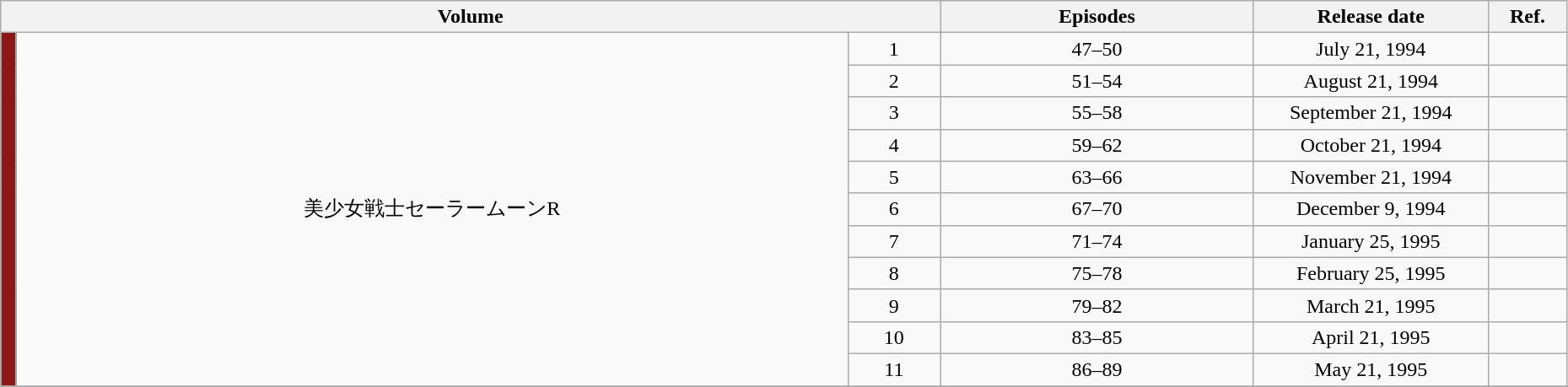<table class="wikitable" style="text-align: center; width: 98%;">
<tr>
<th colspan="3">Volume</th>
<th width="20%">Episodes</th>
<th width="15%">Release date</th>
<th width="5%">Ref.</th>
</tr>
<tr>
<td rowspan="11" width="1%" style="background: #8C1717;"></td>
<td rowspan="11">美少女戦士セーラームーンR</td>
<td>1</td>
<td>47–50</td>
<td>July 21, 1994</td>
<td></td>
</tr>
<tr>
<td>2</td>
<td>51–54</td>
<td>August 21, 1994</td>
<td></td>
</tr>
<tr>
<td>3</td>
<td>55–58</td>
<td>September 21, 1994</td>
<td></td>
</tr>
<tr>
<td>4</td>
<td>59–62</td>
<td>October 21, 1994</td>
<td></td>
</tr>
<tr>
<td>5</td>
<td>63–66</td>
<td>November 21, 1994</td>
<td></td>
</tr>
<tr>
<td>6</td>
<td>67–70</td>
<td>December 9, 1994</td>
<td></td>
</tr>
<tr>
<td>7</td>
<td>71–74</td>
<td>January 25, 1995</td>
<td></td>
</tr>
<tr>
<td>8</td>
<td>75–78</td>
<td>February 25, 1995</td>
<td></td>
</tr>
<tr>
<td>9</td>
<td>79–82</td>
<td>March 21, 1995</td>
<td></td>
</tr>
<tr>
<td>10</td>
<td>83–85</td>
<td>April 21, 1995</td>
<td></td>
</tr>
<tr>
<td>11</td>
<td>86–89</td>
<td>May 21, 1995</td>
<td></td>
</tr>
<tr>
</tr>
</table>
